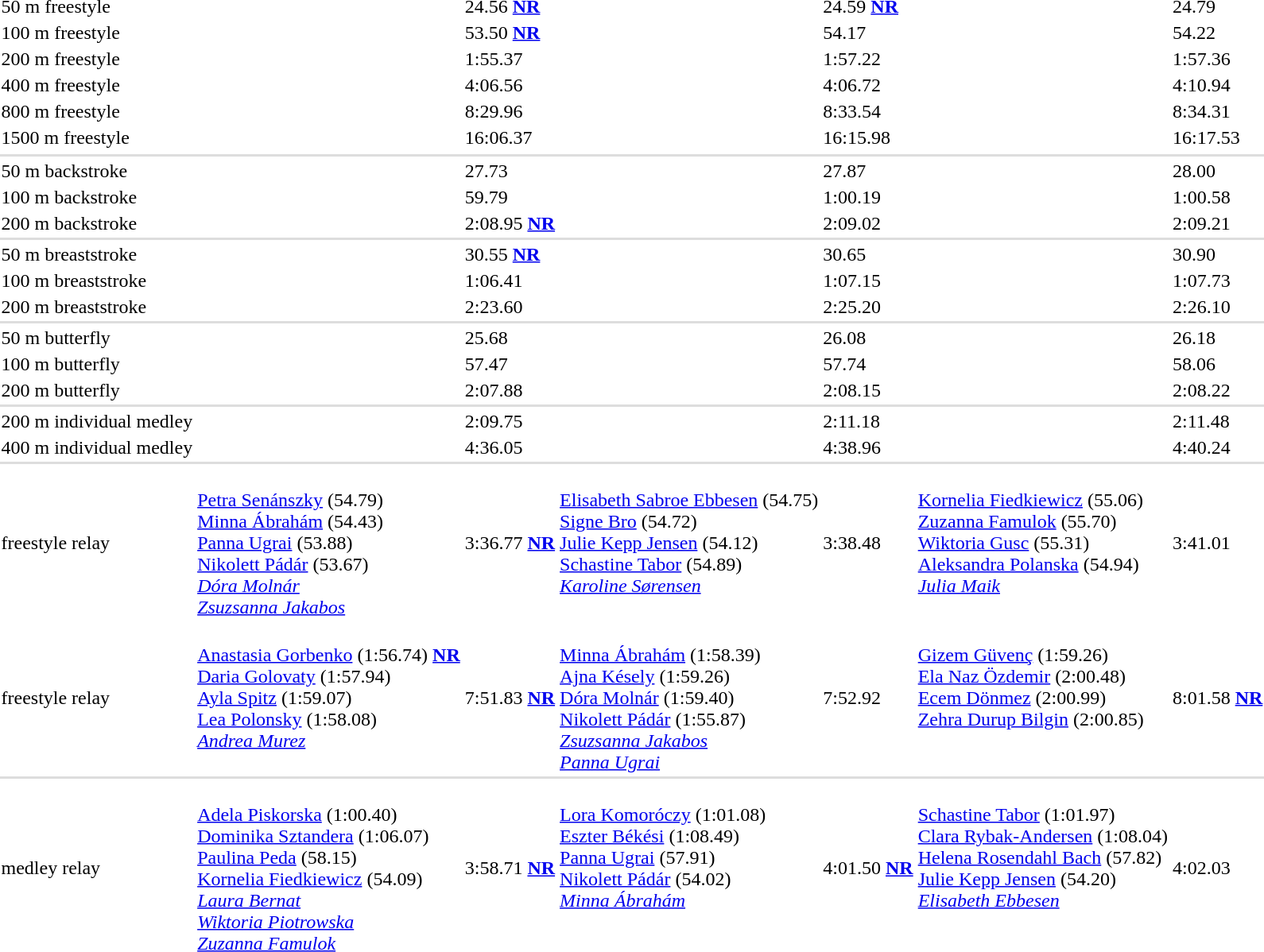<table>
<tr>
<td>50 m freestyle<br></td>
<td></td>
<td>24.56 <strong><a href='#'>NR</a></strong></td>
<td></td>
<td>24.59 <strong><a href='#'>NR</a></strong></td>
<td></td>
<td>24.79</td>
</tr>
<tr>
<td>100 m freestyle<br></td>
<td></td>
<td>53.50  <strong><a href='#'>NR</a></strong></td>
<td></td>
<td>54.17</td>
<td></td>
<td>54.22</td>
</tr>
<tr>
<td>200 m freestyle<br></td>
<td></td>
<td>1:55.37</td>
<td></td>
<td>1:57.22</td>
<td></td>
<td>1:57.36</td>
</tr>
<tr>
<td>400 m freestyle<br></td>
<td></td>
<td>4:06.56</td>
<td></td>
<td>4:06.72</td>
<td></td>
<td>4:10.94</td>
</tr>
<tr>
<td>800 m freestyle<br></td>
<td></td>
<td>8:29.96</td>
<td></td>
<td>8:33.54</td>
<td></td>
<td>8:34.31</td>
</tr>
<tr>
<td>1500 m freestyle<br></td>
<td></td>
<td>16:06.37</td>
<td></td>
<td>16:15.98</td>
<td></td>
<td>16:17.53</td>
</tr>
<tr>
</tr>
<tr bgcolor=#DDDDDD>
<td colspan=7></td>
</tr>
<tr>
<td>50 m backstroke<br></td>
<td></td>
<td>27.73</td>
<td></td>
<td>27.87</td>
<td></td>
<td>28.00</td>
</tr>
<tr>
<td>100 m backstroke<br></td>
<td></td>
<td>59.79</td>
<td></td>
<td>1:00.19</td>
<td></td>
<td>1:00.58</td>
</tr>
<tr>
<td>200 m backstroke<br></td>
<td></td>
<td>2:08.95 <strong><a href='#'>NR</a></strong></td>
<td></td>
<td>2:09.02</td>
<td></td>
<td>2:09.21</td>
</tr>
<tr bgcolor=#DDDDDD>
<td colspan=7></td>
</tr>
<tr>
<td>50 m breaststroke<br></td>
<td></td>
<td>30.55 <strong><a href='#'>NR</a></strong></td>
<td></td>
<td>30.65</td>
<td></td>
<td>30.90</td>
</tr>
<tr>
<td>100 m breaststroke<br></td>
<td></td>
<td>1:06.41</td>
<td></td>
<td>1:07.15</td>
<td></td>
<td>1:07.73</td>
</tr>
<tr>
<td>200 m breaststroke<br></td>
<td></td>
<td>2:23.60</td>
<td></td>
<td>2:25.20</td>
<td></td>
<td>2:26.10</td>
</tr>
<tr bgcolor=#DDDDDD>
<td colspan=7></td>
</tr>
<tr>
<td>50 m butterfly<br></td>
<td></td>
<td>25.68</td>
<td></td>
<td>26.08</td>
<td></td>
<td>26.18</td>
</tr>
<tr>
<td>100 m butterfly<br></td>
<td></td>
<td>57.47</td>
<td></td>
<td>57.74</td>
<td></td>
<td>58.06</td>
</tr>
<tr>
<td>200 m butterfly<br></td>
<td></td>
<td>2:07.88</td>
<td></td>
<td>2:08.15</td>
<td></td>
<td>2:08.22</td>
</tr>
<tr bgcolor=#DDDDDD>
<td colspan=7></td>
</tr>
<tr>
<td>200 m individual medley<br></td>
<td></td>
<td>2:09.75</td>
<td></td>
<td>2:11.18</td>
<td></td>
<td>2:11.48</td>
</tr>
<tr>
<td>400 m individual medley<br></td>
<td></td>
<td>4:36.05</td>
<td></td>
<td>4:38.96</td>
<td></td>
<td>4:40.24</td>
</tr>
<tr bgcolor=#DDDDDD>
<td colspan=7></td>
</tr>
<tr>
<td> freestyle relay<br></td>
<td valign=top><br><a href='#'>Petra Senánszky</a> (54.79)<br><a href='#'>Minna Ábrahám</a> (54.43)<br><a href='#'>Panna Ugrai</a> (53.88)<br><a href='#'>Nikolett Pádár</a> (53.67)<br><em><a href='#'>Dóra Molnár</a></em><br><em><a href='#'>Zsuzsanna Jakabos</a></em></td>
<td>3:36.77 <strong><a href='#'>NR</a></strong></td>
<td valign=top><br><a href='#'>Elisabeth Sabroe Ebbesen</a> (54.75)<br><a href='#'>Signe Bro</a> (54.72)<br><a href='#'>Julie Kepp Jensen</a> (54.12)<br><a href='#'>Schastine Tabor</a> (54.89)<br><em><a href='#'>Karoline Sørensen</a></em></td>
<td>3:38.48</td>
<td valign=top> <br><a href='#'>Kornelia Fiedkiewicz</a> (55.06)<br><a href='#'>Zuzanna Famulok</a> (55.70)<br><a href='#'>Wiktoria Gusc</a> (55.31)<br><a href='#'>Aleksandra Polanska</a> (54.94)<br><em><a href='#'>Julia Maik</a></em></td>
<td>3:41.01</td>
</tr>
<tr>
<td> freestyle relay<br></td>
<td valign=top><br><a href='#'>Anastasia Gorbenko</a> (1:56.74) <strong><a href='#'>NR</a></strong><br><a href='#'>Daria Golovaty</a> (1:57.94)<br><a href='#'>Ayla Spitz</a> (1:59.07)<br><a href='#'>Lea Polonsky</a> (1:58.08)<br><em><a href='#'>Andrea Murez</a></em></td>
<td>7:51.83 <strong><a href='#'>NR</a></strong></td>
<td valign=top><br><a href='#'>Minna Ábrahám</a> (1:58.39)<br><a href='#'>Ajna Késely</a> (1:59.26)<br><a href='#'>Dóra Molnár</a> (1:59.40)<br><a href='#'>Nikolett Pádár</a> (1:55.87)<br><em><a href='#'>Zsuzsanna Jakabos</a></em><br><em><a href='#'>Panna Ugrai</a></em></td>
<td>7:52.92</td>
<td valign=top> <br><a href='#'>Gizem Güvenç</a> (1:59.26)<br><a href='#'>Ela Naz Özdemir</a> (2:00.48)<br><a href='#'>Ecem Dönmez</a> (2:00.99)<br><a href='#'>Zehra Durup Bilgin</a> (2:00.85)</td>
<td>8:01.58 <strong><a href='#'>NR</a></strong></td>
</tr>
<tr bgcolor=#DDDDDD>
<td colspan=7></td>
</tr>
<tr>
<td> medley relay<br></td>
<td valign=top> <br><a href='#'>Adela Piskorska</a> (1:00.40)<br><a href='#'>Dominika Sztandera</a> (1:06.07)<br><a href='#'>Paulina Peda</a> (58.15)<br><a href='#'>Kornelia Fiedkiewicz</a> (54.09)<br><em><a href='#'>Laura Bernat</a></em><br><em><a href='#'>Wiktoria Piotrowska</a></em><br><em><a href='#'>Zuzanna Famulok</a></em></td>
<td>3:58.71 <strong><a href='#'>NR</a></strong></td>
<td valign=top> <br><a href='#'>Lora Komoróczy</a> (1:01.08)<br><a href='#'>Eszter Békési</a> (1:08.49)<br><a href='#'>Panna Ugrai</a> (57.91)<br><a href='#'>Nikolett Pádár</a> (54.02) <br><em><a href='#'>Minna Ábrahám</a></em></td>
<td>4:01.50 <strong><a href='#'>NR</a></strong></td>
<td valign=top> <br><a href='#'>Schastine Tabor</a> (1:01.97)<br><a href='#'>Clara Rybak-Andersen</a> (1:08.04)<br><a href='#'>Helena Rosendahl Bach</a> (57.82)<br><a href='#'>Julie Kepp Jensen</a> (54.20)<br><em><a href='#'>Elisabeth Ebbesen</a></em></td>
<td>4:02.03</td>
</tr>
</table>
